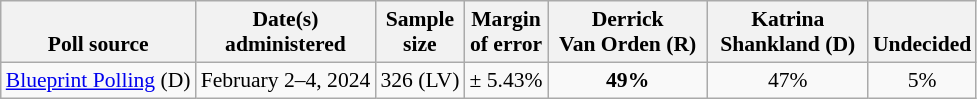<table class="wikitable" style="font-size:90%;text-align:center;">
<tr valign=bottom>
<th>Poll source</th>
<th>Date(s)<br>administered</th>
<th>Sample<br>size</th>
<th>Margin<br>of error</th>
<th style="width:100px;">Derrick<br>Van Orden (R)</th>
<th style="width:100px;">Katrina<br>Shankland (D)</th>
<th>Undecided</th>
</tr>
<tr>
<td style="text-align:left;"><a href='#'>Blueprint Polling</a> (D)</td>
<td>February 2–4, 2024</td>
<td>326 (LV)</td>
<td>± 5.43%</td>
<td><strong>49%</strong></td>
<td>47%</td>
<td>5%</td>
</tr>
</table>
